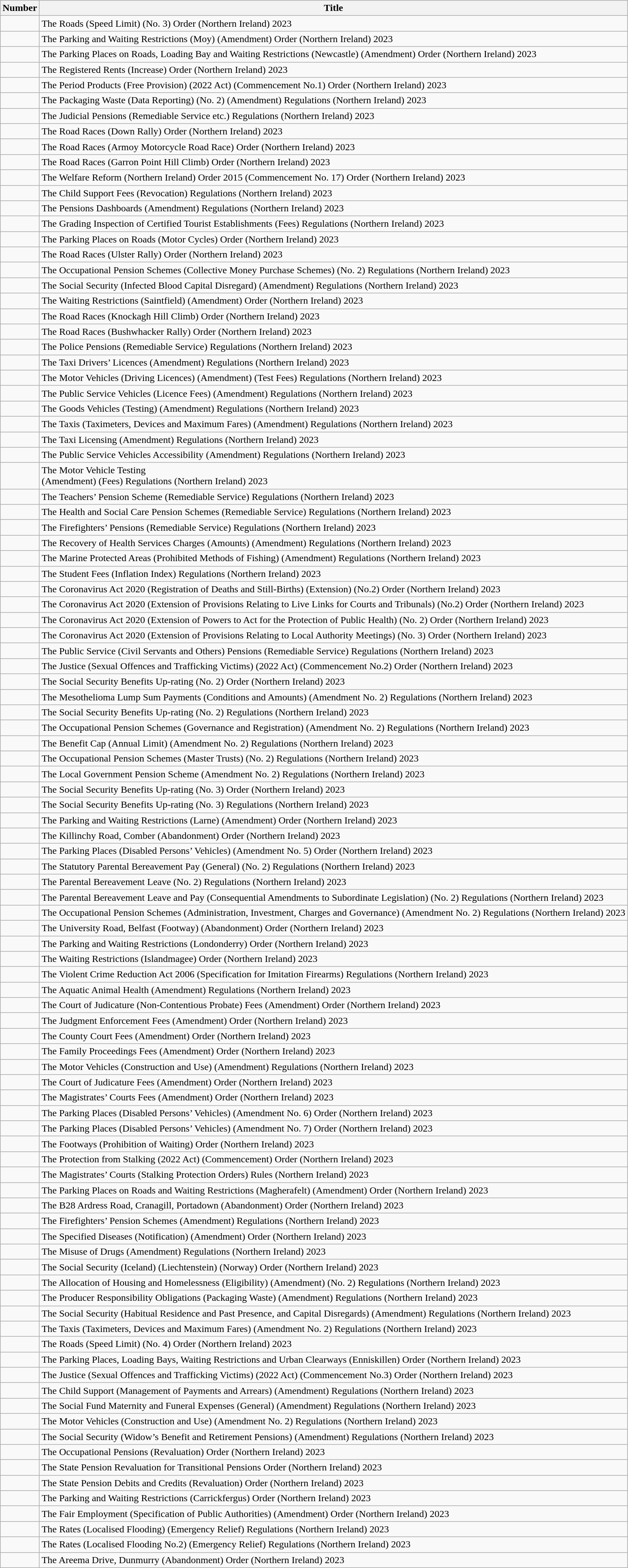<table class="wikitable collapsible">
<tr>
<th>Number</th>
<th>Title</th>
</tr>
<tr>
<td></td>
<td>The Roads (Speed Limit) (No. 3) Order (Northern Ireland) 2023</td>
</tr>
<tr>
<td></td>
<td>The Parking and Waiting Restrictions (Moy) (Amendment) Order (Northern Ireland) 2023</td>
</tr>
<tr>
<td></td>
<td>The Parking Places on Roads, Loading Bay and Waiting Restrictions (Newcastle) (Amendment) Order (Northern Ireland) 2023</td>
</tr>
<tr>
<td></td>
<td>The Registered Rents (Increase) Order (Northern Ireland) 2023</td>
</tr>
<tr>
<td></td>
<td>The Period Products (Free Provision) (2022 Act) (Commencement No.1) Order (Northern Ireland) 2023</td>
</tr>
<tr>
<td></td>
<td>The Packaging Waste (Data Reporting) (No. 2) (Amendment) Regulations (Northern Ireland) 2023</td>
</tr>
<tr>
<td></td>
<td>The Judicial Pensions (Remediable Service etc.) Regulations (Northern Ireland) 2023</td>
</tr>
<tr>
<td></td>
<td>The Road Races (Down Rally) Order (Northern Ireland) 2023</td>
</tr>
<tr>
<td></td>
<td>The Road Races (Armoy Motorcycle Road Race) Order (Northern Ireland) 2023</td>
</tr>
<tr>
<td></td>
<td>The Road Races (Garron Point Hill Climb) Order (Northern Ireland) 2023</td>
</tr>
<tr>
<td></td>
<td>The Welfare Reform (Northern Ireland) Order 2015 (Commencement No. 17) Order (Northern Ireland) 2023</td>
</tr>
<tr>
<td></td>
<td>The Child Support Fees (Revocation) Regulations (Northern Ireland) 2023</td>
</tr>
<tr>
<td></td>
<td>The Pensions Dashboards (Amendment) Regulations (Northern Ireland) 2023</td>
</tr>
<tr>
<td></td>
<td>The Grading Inspection of Certified Tourist Establishments (Fees) Regulations (Northern Ireland) 2023</td>
</tr>
<tr>
<td></td>
<td>The Parking Places on Roads (Motor Cycles) Order (Northern Ireland) 2023</td>
</tr>
<tr>
<td></td>
<td>The Road Races (Ulster Rally) Order (Northern Ireland) 2023</td>
</tr>
<tr>
<td></td>
<td>The Occupational Pension Schemes (Collective Money Purchase Schemes) (No. 2) Regulations (Northern Ireland) 2023</td>
</tr>
<tr>
<td></td>
<td>The Social Security (Infected Blood Capital Disregard) (Amendment) Regulations (Northern Ireland) 2023</td>
</tr>
<tr>
<td></td>
<td>The Waiting Restrictions (Saintfield) (Amendment) Order (Northern Ireland) 2023</td>
</tr>
<tr>
<td></td>
<td>The Road Races (Knockagh Hill Climb) Order (Northern Ireland) 2023</td>
</tr>
<tr>
<td></td>
<td>The Road Races (Bushwhacker Rally) Order (Northern Ireland) 2023</td>
</tr>
<tr>
<td></td>
<td>The Police Pensions (Remediable Service) Regulations (Northern Ireland) 2023</td>
</tr>
<tr>
<td></td>
<td>The Taxi Drivers’ Licences (Amendment) Regulations (Northern Ireland) 2023</td>
</tr>
<tr>
<td></td>
<td>The Motor Vehicles (Driving Licences) (Amendment) (Test Fees) Regulations (Northern Ireland) 2023</td>
</tr>
<tr>
<td></td>
<td>The Public Service Vehicles (Licence Fees) (Amendment) Regulations (Northern Ireland) 2023</td>
</tr>
<tr>
<td></td>
<td>The Goods Vehicles (Testing) (Amendment) Regulations (Northern Ireland) 2023</td>
</tr>
<tr>
<td></td>
<td>The Taxis (Taximeters, Devices and Maximum Fares) (Amendment) Regulations (Northern Ireland) 2023</td>
</tr>
<tr>
<td></td>
<td>The Taxi Licensing (Amendment) Regulations (Northern Ireland) 2023</td>
</tr>
<tr>
<td></td>
<td>The Public Service Vehicles Accessibility (Amendment) Regulations (Northern Ireland) 2023</td>
</tr>
<tr>
<td></td>
<td>The Motor Vehicle Testing<br>(Amendment) (Fees) Regulations (Northern Ireland) 2023</td>
</tr>
<tr>
<td></td>
<td>The Teachers’ Pension Scheme (Remediable Service) Regulations (Northern Ireland) 2023</td>
</tr>
<tr>
<td></td>
<td>The Health and Social Care Pension Schemes (Remediable Service) Regulations (Northern Ireland) 2023</td>
</tr>
<tr>
<td></td>
<td>The Firefighters’ Pensions (Remediable Service) Regulations (Northern Ireland) 2023</td>
</tr>
<tr>
<td></td>
<td>The Recovery of Health Services Charges (Amounts) (Amendment) Regulations (Northern Ireland) 2023</td>
</tr>
<tr>
<td></td>
<td>The Marine Protected Areas (Prohibited Methods of Fishing) (Amendment) Regulations (Northern Ireland) 2023</td>
</tr>
<tr>
<td></td>
<td>The Student Fees (Inflation Index) Regulations (Northern Ireland) 2023</td>
</tr>
<tr>
<td></td>
<td>The Coronavirus Act 2020 (Registration of Deaths and Still-Births) (Extension) (No.2) Order (Northern Ireland) 2023</td>
</tr>
<tr>
<td></td>
<td>The Coronavirus Act 2020 (Extension of Provisions Relating to Live Links for Courts and Tribunals) (No.2) Order (Northern Ireland) 2023</td>
</tr>
<tr>
<td></td>
<td>The Coronavirus Act 2020 (Extension of Powers to Act for the Protection of Public Health) (No. 2) Order (Northern Ireland) 2023</td>
</tr>
<tr>
<td></td>
<td>The Coronavirus Act 2020 (Extension of Provisions Relating to Local Authority Meetings) (No. 3) Order (Northern Ireland) 2023</td>
</tr>
<tr>
<td></td>
<td>The Public Service (Civil Servants and Others) Pensions (Remediable Service) Regulations (Northern Ireland) 2023</td>
</tr>
<tr>
<td></td>
<td>The Justice (Sexual Offences and Trafficking Victims) (2022 Act) (Commencement No.2) Order (Northern Ireland) 2023</td>
</tr>
<tr>
<td></td>
<td>The Social Security Benefits Up-rating (No. 2) Order (Northern Ireland) 2023</td>
</tr>
<tr>
<td></td>
<td>The Mesothelioma Lump Sum Payments (Conditions and Amounts) (Amendment No. 2) Regulations (Northern Ireland) 2023</td>
</tr>
<tr>
<td></td>
<td>The Social Security Benefits Up-rating (No. 2) Regulations (Northern Ireland) 2023</td>
</tr>
<tr>
<td></td>
<td>The Occupational Pension Schemes (Governance and Registration) (Amendment No. 2) Regulations (Northern Ireland) 2023</td>
</tr>
<tr>
<td></td>
<td>The Benefit Cap (Annual Limit) (Amendment No. 2) Regulations (Northern Ireland) 2023</td>
</tr>
<tr>
<td></td>
<td>The Occupational Pension Schemes (Master Trusts) (No. 2) Regulations (Northern Ireland) 2023</td>
</tr>
<tr>
<td></td>
<td>The Local Government Pension Scheme (Amendment No. 2) Regulations (Northern Ireland) 2023</td>
</tr>
<tr>
<td></td>
<td>The Social Security Benefits Up-rating (No. 3) Order (Northern Ireland) 2023</td>
</tr>
<tr>
<td></td>
<td>The Social Security Benefits Up-rating (No. 3) Regulations (Northern Ireland) 2023</td>
</tr>
<tr>
<td></td>
<td>The Parking and Waiting Restrictions (Larne) (Amendment) Order (Northern Ireland) 2023</td>
</tr>
<tr>
<td></td>
<td>The Killinchy Road, Comber (Abandonment) Order (Northern Ireland) 2023</td>
</tr>
<tr>
<td></td>
<td>The Parking Places (Disabled Persons’ Vehicles) (Amendment No. 5) Order (Northern Ireland) 2023</td>
</tr>
<tr>
<td></td>
<td>The Statutory Parental Bereavement Pay (General) (No. 2) Regulations (Northern Ireland) 2023</td>
</tr>
<tr>
<td></td>
<td>The Parental Bereavement Leave (No. 2) Regulations (Northern Ireland) 2023</td>
</tr>
<tr>
<td></td>
<td>The Parental Bereavement Leave and Pay (Consequential Amendments to Subordinate Legislation) (No. 2) Regulations (Northern Ireland) 2023</td>
</tr>
<tr>
<td></td>
<td>The Occupational Pension Schemes (Administration, Investment, Charges and Governance) (Amendment No. 2) Regulations (Northern Ireland) 2023</td>
</tr>
<tr>
<td></td>
<td>The University Road, Belfast (Footway) (Abandonment) Order (Northern Ireland) 2023</td>
</tr>
<tr>
<td></td>
<td>The Parking and Waiting Restrictions (Londonderry) Order (Northern Ireland) 2023</td>
</tr>
<tr>
<td></td>
<td>The Waiting Restrictions (Islandmagee) Order (Northern Ireland) 2023</td>
</tr>
<tr>
<td></td>
<td>The Violent Crime Reduction Act 2006 (Specification for Imitation Firearms) Regulations (Northern Ireland) 2023</td>
</tr>
<tr>
<td></td>
<td>The Aquatic Animal Health (Amendment) Regulations (Northern Ireland) 2023</td>
</tr>
<tr>
<td></td>
<td>The Court of Judicature (Non-Contentious Probate) Fees (Amendment) Order (Northern Ireland) 2023</td>
</tr>
<tr>
<td></td>
<td>The Judgment Enforcement Fees (Amendment) Order (Northern Ireland) 2023</td>
</tr>
<tr>
<td></td>
<td>The County Court Fees (Amendment) Order (Northern Ireland) 2023</td>
</tr>
<tr>
<td></td>
<td>The Family Proceedings Fees (Amendment) Order (Northern Ireland) 2023</td>
</tr>
<tr>
<td></td>
<td>The Motor Vehicles (Construction and Use) (Amendment) Regulations (Northern Ireland) 2023</td>
</tr>
<tr>
<td></td>
<td>The Court of Judicature Fees (Amendment) Order (Northern Ireland) 2023</td>
</tr>
<tr>
<td></td>
<td>The Magistrates’ Courts Fees (Amendment) Order (Northern Ireland) 2023</td>
</tr>
<tr>
<td></td>
<td>The Parking Places (Disabled Persons’ Vehicles) (Amendment No. 6) Order (Northern Ireland) 2023</td>
</tr>
<tr>
<td></td>
<td>The Parking Places (Disabled Persons’ Vehicles) (Amendment No. 7) Order (Northern Ireland) 2023</td>
</tr>
<tr>
<td></td>
<td>The Footways (Prohibition of Waiting) Order (Northern Ireland) 2023</td>
</tr>
<tr>
<td></td>
<td>The Protection from Stalking (2022 Act) (Commencement) Order (Northern Ireland) 2023</td>
</tr>
<tr>
<td></td>
<td>The Magistrates’ Courts (Stalking Protection Orders) Rules (Northern Ireland) 2023</td>
</tr>
<tr>
<td></td>
<td>The Parking Places on Roads and Waiting Restrictions (Magherafelt) (Amendment) Order (Northern Ireland) 2023</td>
</tr>
<tr>
<td></td>
<td>The B28 Ardress Road, Cranagill, Portadown (Abandonment) Order (Northern Ireland) 2023</td>
</tr>
<tr>
<td></td>
<td>The Firefighters’ Pension Schemes (Amendment) Regulations (Northern Ireland) 2023</td>
</tr>
<tr>
<td></td>
<td>The Specified Diseases (Notification) (Amendment) Order (Northern Ireland) 2023</td>
</tr>
<tr>
<td></td>
<td>The Misuse of Drugs (Amendment) Regulations (Northern Ireland) 2023</td>
</tr>
<tr>
<td></td>
<td>The Social Security (Iceland) (Liechtenstein) (Norway) Order (Northern Ireland) 2023</td>
</tr>
<tr>
<td></td>
<td>The Allocation of Housing and Homelessness (Eligibility) (Amendment) (No. 2) Regulations (Northern Ireland) 2023</td>
</tr>
<tr>
<td></td>
<td>The Producer Responsibility Obligations (Packaging Waste) (Amendment) Regulations (Northern Ireland) 2023</td>
</tr>
<tr>
<td></td>
<td>The Social Security (Habitual Residence and Past Presence, and Capital Disregards) (Amendment) Regulations (Northern Ireland) 2023</td>
</tr>
<tr>
<td></td>
<td>The Taxis (Taximeters, Devices and Maximum Fares) (Amendment No. 2) Regulations (Northern Ireland) 2023</td>
</tr>
<tr>
<td></td>
<td>The Roads (Speed Limit) (No. 4) Order (Northern Ireland) 2023</td>
</tr>
<tr>
<td></td>
<td>The Parking Places, Loading Bays, Waiting Restrictions and Urban Clearways (Enniskillen) Order (Northern Ireland) 2023</td>
</tr>
<tr>
<td></td>
<td>The Justice (Sexual Offences and Trafficking Victims) (2022 Act) (Commencement No.3) Order (Northern Ireland) 2023</td>
</tr>
<tr>
<td></td>
<td>The Child Support (Management of Payments and Arrears) (Amendment) Regulations (Northern Ireland) 2023</td>
</tr>
<tr>
<td></td>
<td>The Social Fund Maternity and Funeral Expenses (General) (Amendment) Regulations (Northern Ireland) 2023</td>
</tr>
<tr>
<td></td>
<td>The Motor Vehicles (Construction and Use) (Amendment No. 2) Regulations (Northern Ireland) 2023</td>
</tr>
<tr>
<td></td>
<td>The Social Security (Widow’s Benefit and Retirement Pensions) (Amendment) Regulations (Northern Ireland) 2023</td>
</tr>
<tr>
<td></td>
<td>The Occupational Pensions (Revaluation) Order (Northern Ireland) 2023</td>
</tr>
<tr>
<td></td>
<td>The State Pension Revaluation for Transitional Pensions Order (Northern Ireland) 2023</td>
</tr>
<tr>
<td></td>
<td>The State Pension Debits and Credits (Revaluation) Order (Northern Ireland) 2023</td>
</tr>
<tr>
<td></td>
<td>The Parking and Waiting Restrictions (Carrickfergus) Order (Northern Ireland) 2023</td>
</tr>
<tr>
<td></td>
<td>The Fair Employment (Specification of Public Authorities) (Amendment) Order (Northern Ireland) 2023</td>
</tr>
<tr>
<td></td>
<td>The Rates (Localised Flooding) (Emergency Relief) Regulations (Northern Ireland) 2023</td>
</tr>
<tr>
<td></td>
<td>The Rates (Localised Flooding No.2) (Emergency Relief) Regulations (Northern Ireland) 2023</td>
</tr>
<tr>
<td></td>
<td>The Areema Drive, Dunmurry (Abandonment) Order (Northern Ireland) 2023</td>
</tr>
</table>
